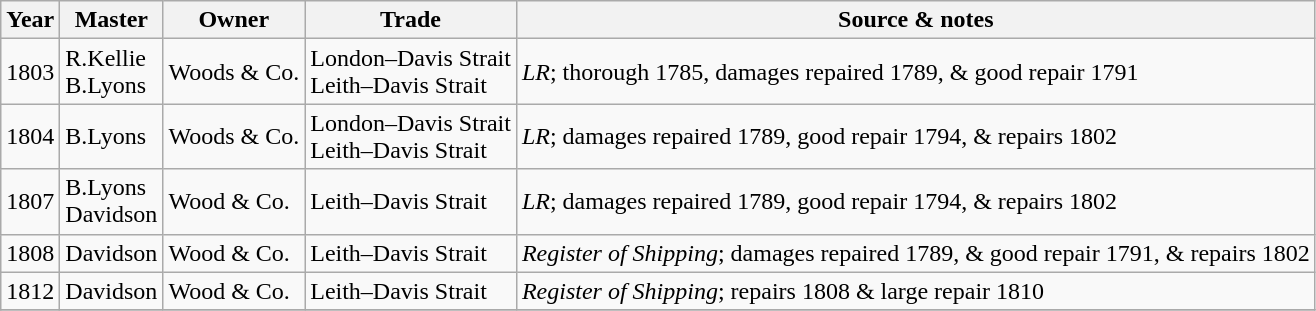<table class=" wikitable">
<tr>
<th>Year</th>
<th>Master</th>
<th>Owner</th>
<th>Trade</th>
<th>Source & notes</th>
</tr>
<tr>
<td>1803</td>
<td>R.Kellie<br>B.Lyons</td>
<td>Woods & Co.</td>
<td>London–Davis Strait<br>Leith–Davis Strait</td>
<td><em>LR</em>; thorough 1785, damages repaired 1789, & good repair 1791</td>
</tr>
<tr>
<td>1804</td>
<td>B.Lyons</td>
<td>Woods & Co.</td>
<td>London–Davis Strait<br>Leith–Davis Strait</td>
<td><em>LR</em>; damages repaired 1789, good repair 1794, & repairs 1802</td>
</tr>
<tr>
<td>1807</td>
<td>B.Lyons<br>Davidson</td>
<td>Wood & Co.</td>
<td>Leith–Davis Strait</td>
<td><em>LR</em>; damages repaired 1789, good repair 1794, & repairs 1802</td>
</tr>
<tr>
<td>1808</td>
<td>Davidson</td>
<td>Wood & Co.</td>
<td>Leith–Davis Strait</td>
<td><em>Register of Shipping</em>; damages repaired 1789, & good repair 1791, & repairs 1802</td>
</tr>
<tr>
<td>1812</td>
<td>Davidson</td>
<td>Wood & Co.</td>
<td>Leith–Davis Strait</td>
<td><em>Register of Shipping</em>; repairs 1808 & large repair 1810</td>
</tr>
<tr>
</tr>
</table>
